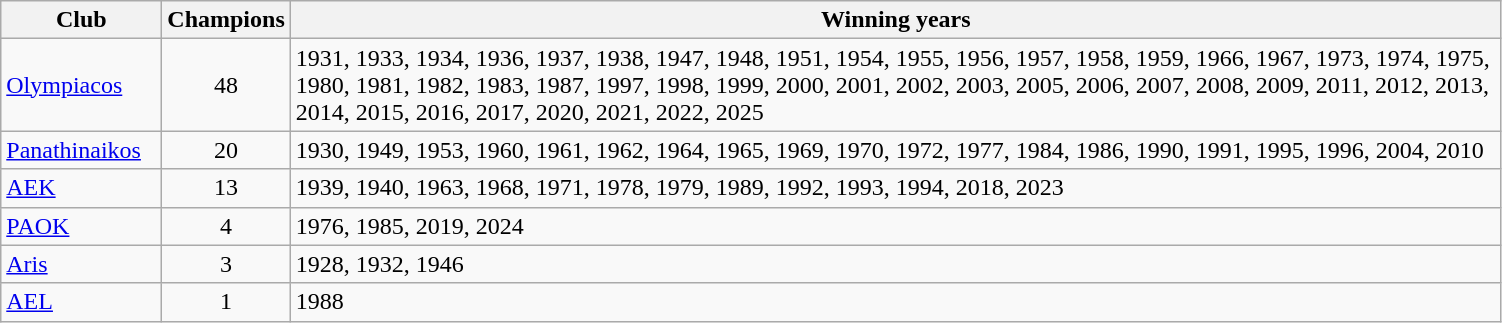<table class="wikitable">
<tr>
<th style="width:100px">Club</th>
<th style="width:50px">Champions</th>
<th style="width:800px">Winning years</th>
</tr>
<tr>
<td><a href='#'>Olympiacos</a></td>
<td style="text-align:center">48</td>
<td>1931, 1933, 1934, 1936, 1937, 1938, 1947, 1948, 1951, 1954, 1955, 1956, 1957, 1958, 1959, 1966, 1967, 1973, 1974, 1975, 1980, 1981, 1982, 1983, 1987, 1997, 1998, 1999, 2000, 2001, 2002, 2003, 2005, 2006, 2007, 2008, 2009, 2011, 2012, 2013, 2014, 2015, 2016, 2017, 2020, 2021, 2022, 2025</td>
</tr>
<tr>
<td><a href='#'>Panathinaikos</a></td>
<td style="text-align:center">20</td>
<td>1930, 1949, 1953, 1960, 1961, 1962, 1964, 1965, 1969, 1970, 1972, 1977, 1984, 1986, 1990, 1991, 1995, 1996, 2004, 2010</td>
</tr>
<tr>
<td><a href='#'>AEK</a></td>
<td style="text-align:center">13</td>
<td>1939, 1940, 1963, 1968, 1971, 1978, 1979, 1989, 1992, 1993, 1994, 2018, 2023</td>
</tr>
<tr>
<td><a href='#'>PAOK</a></td>
<td style="text-align:center">4</td>
<td>1976, 1985, 2019, 2024</td>
</tr>
<tr>
<td><a href='#'>Aris</a></td>
<td style="text-align:center">3</td>
<td>1928, 1932, 1946</td>
</tr>
<tr>
<td><a href='#'>AEL</a></td>
<td style="text-align:center">1</td>
<td>1988</td>
</tr>
</table>
